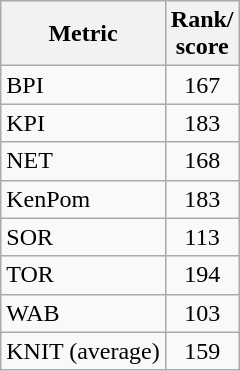<table class="wikitable">
<tr>
<th>Metric</th>
<th>Rank/<br>score</th>
</tr>
<tr>
<td>BPI</td>
<td style="text-align:center">167</td>
</tr>
<tr>
<td>KPI</td>
<td style="text-align:center">183</td>
</tr>
<tr>
<td>NET</td>
<td style="text-align:center">168</td>
</tr>
<tr>
<td>KenPom</td>
<td style="text-align:center">183</td>
</tr>
<tr>
<td>SOR</td>
<td style="text-align:center">113</td>
</tr>
<tr>
<td>TOR</td>
<td style="text-align:center">194</td>
</tr>
<tr>
<td>WAB</td>
<td style="text-align:center">103</td>
</tr>
<tr>
<td>KNIT (average)</td>
<td style="text-align:center">159</td>
</tr>
</table>
